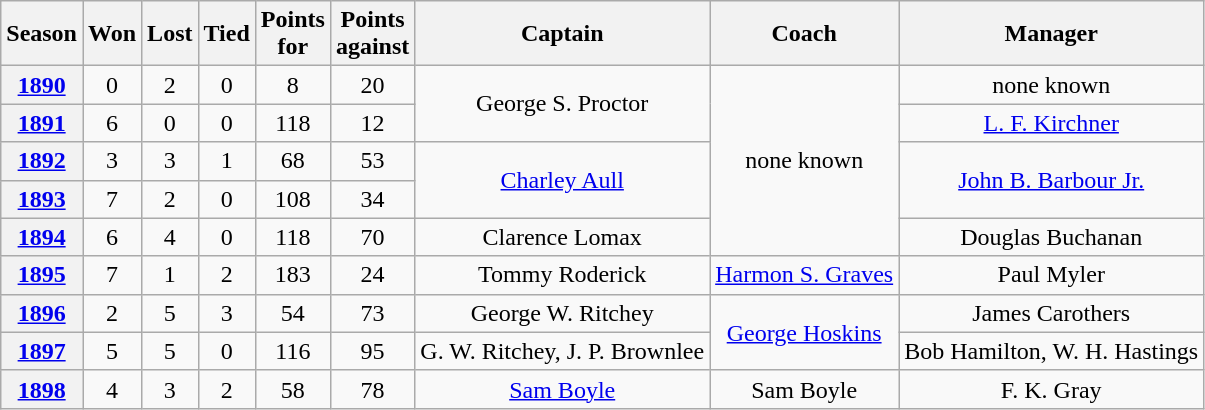<table class="wikitable" style="text-align:center">
<tr>
<th>Season</th>
<th>Won</th>
<th>Lost</th>
<th>Tied</th>
<th>Points<br>for</th>
<th>Points<br>against</th>
<th>Captain</th>
<th>Coach</th>
<th>Manager</th>
</tr>
<tr>
<th><a href='#'>1890</a></th>
<td>0</td>
<td>2</td>
<td>0</td>
<td>8</td>
<td>20</td>
<td rowspan=2>George S. Proctor</td>
<td rowspan=5>none known</td>
<td>none known</td>
</tr>
<tr>
<th><a href='#'>1891</a></th>
<td>6</td>
<td>0</td>
<td>0</td>
<td>118</td>
<td>12</td>
<td><a href='#'>L. F. Kirchner</a></td>
</tr>
<tr>
<th><a href='#'>1892</a></th>
<td>3</td>
<td>3</td>
<td>1</td>
<td>68</td>
<td>53</td>
<td rowspan=2><a href='#'>Charley Aull</a></td>
<td rowspan=2><a href='#'>John B. Barbour Jr.</a></td>
</tr>
<tr>
<th><a href='#'>1893</a></th>
<td>7</td>
<td>2</td>
<td>0</td>
<td>108</td>
<td>34</td>
</tr>
<tr>
<th><a href='#'>1894</a></th>
<td>6</td>
<td>4</td>
<td>0</td>
<td>118</td>
<td>70</td>
<td>Clarence Lomax</td>
<td>Douglas Buchanan</td>
</tr>
<tr>
<th><a href='#'>1895</a></th>
<td>7</td>
<td>1</td>
<td>2</td>
<td>183</td>
<td>24</td>
<td>Tommy Roderick</td>
<td><a href='#'>Harmon S. Graves</a></td>
<td>Paul Myler</td>
</tr>
<tr>
<th><a href='#'>1896</a></th>
<td>2</td>
<td>5</td>
<td>3</td>
<td>54</td>
<td>73</td>
<td>George W. Ritchey</td>
<td rowspan=2><a href='#'>George Hoskins</a></td>
<td>James Carothers</td>
</tr>
<tr>
<th><a href='#'>1897</a></th>
<td>5</td>
<td>5</td>
<td>0</td>
<td>116</td>
<td>95</td>
<td>G. W. Ritchey, J. P. Brownlee</td>
<td>Bob Hamilton, W. H. Hastings</td>
</tr>
<tr>
<th><a href='#'>1898</a></th>
<td>4</td>
<td>3</td>
<td>2</td>
<td>58</td>
<td>78</td>
<td><a href='#'>Sam Boyle</a></td>
<td>Sam Boyle</td>
<td>F. K. Gray</td>
</tr>
</table>
